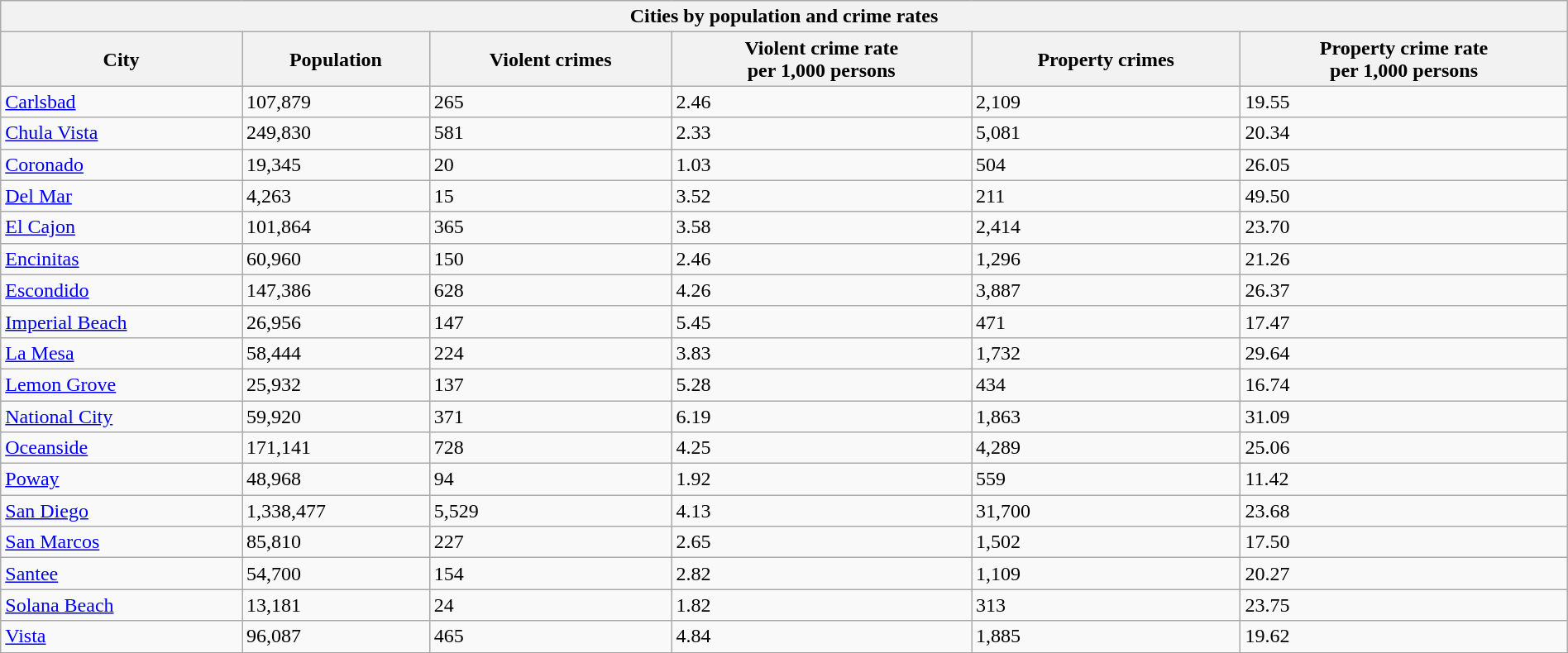<table class="wikitable collapsible collapsed sortable" style="width: 100%;">
<tr>
<th colspan="9">Cities by population and crime rates</th>
</tr>
<tr>
<th>City</th>
<th data-sort-type="number">Population</th>
<th data-sort-type="number">Violent crimes</th>
<th data-sort-type="number">Violent crime rate<br>per 1,000 persons</th>
<th data-sort-type="number">Property crimes</th>
<th data-sort-type="number">Property crime rate<br>per 1,000 persons</th>
</tr>
<tr>
<td><a href='#'>Carlsbad</a></td>
<td>107,879</td>
<td>265</td>
<td>2.46</td>
<td>2,109</td>
<td>19.55</td>
</tr>
<tr>
<td><a href='#'>Chula Vista</a></td>
<td>249,830</td>
<td>581</td>
<td>2.33</td>
<td>5,081</td>
<td>20.34</td>
</tr>
<tr>
<td><a href='#'>Coronado</a></td>
<td>19,345</td>
<td>20</td>
<td>1.03</td>
<td>504</td>
<td>26.05</td>
</tr>
<tr>
<td><a href='#'>Del Mar</a></td>
<td>4,263</td>
<td>15</td>
<td>3.52</td>
<td>211</td>
<td>49.50</td>
</tr>
<tr>
<td><a href='#'>El Cajon</a></td>
<td>101,864</td>
<td>365</td>
<td>3.58</td>
<td>2,414</td>
<td>23.70</td>
</tr>
<tr>
<td><a href='#'>Encinitas</a></td>
<td>60,960</td>
<td>150</td>
<td>2.46</td>
<td>1,296</td>
<td>21.26</td>
</tr>
<tr>
<td><a href='#'>Escondido</a></td>
<td>147,386</td>
<td>628</td>
<td>4.26</td>
<td>3,887</td>
<td>26.37</td>
</tr>
<tr>
<td><a href='#'>Imperial Beach</a></td>
<td>26,956</td>
<td>147</td>
<td>5.45</td>
<td>471</td>
<td>17.47</td>
</tr>
<tr>
<td><a href='#'>La Mesa</a></td>
<td>58,444</td>
<td>224</td>
<td>3.83</td>
<td>1,732</td>
<td>29.64</td>
</tr>
<tr>
<td><a href='#'>Lemon Grove</a></td>
<td>25,932</td>
<td>137</td>
<td>5.28</td>
<td>434</td>
<td>16.74</td>
</tr>
<tr>
<td><a href='#'>National City</a></td>
<td>59,920</td>
<td>371</td>
<td>6.19</td>
<td>1,863</td>
<td>31.09</td>
</tr>
<tr>
<td><a href='#'>Oceanside</a></td>
<td>171,141</td>
<td>728</td>
<td>4.25</td>
<td>4,289</td>
<td>25.06</td>
</tr>
<tr>
<td><a href='#'>Poway</a></td>
<td>48,968</td>
<td>94</td>
<td>1.92</td>
<td>559</td>
<td>11.42</td>
</tr>
<tr>
<td><a href='#'>San Diego</a></td>
<td>1,338,477</td>
<td>5,529</td>
<td>4.13</td>
<td>31,700</td>
<td>23.68</td>
</tr>
<tr>
<td><a href='#'>San Marcos</a></td>
<td>85,810</td>
<td>227</td>
<td>2.65</td>
<td>1,502</td>
<td>17.50</td>
</tr>
<tr>
<td><a href='#'>Santee</a></td>
<td>54,700</td>
<td>154</td>
<td>2.82</td>
<td>1,109</td>
<td>20.27</td>
</tr>
<tr>
<td><a href='#'>Solana Beach</a></td>
<td>13,181</td>
<td>24</td>
<td>1.82</td>
<td>313</td>
<td>23.75</td>
</tr>
<tr>
<td><a href='#'>Vista</a></td>
<td>96,087</td>
<td>465</td>
<td>4.84</td>
<td>1,885</td>
<td>19.62</td>
</tr>
</table>
